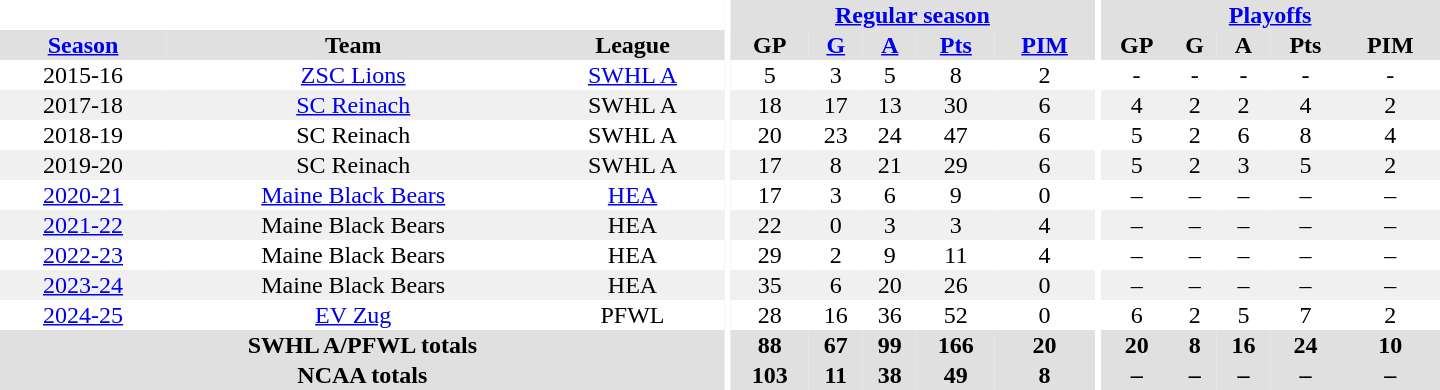<table border="0" cellpadding="1" cellspacing="0" style="text-align:center; width:60em">
<tr bgcolor="#e0e0e0">
<th colspan="3" bgcolor="#ffffff"></th>
<th rowspan="99" bgcolor="#ffffff"></th>
<th colspan="5"><a href='#'>Regular season</a></th>
<th rowspan="99" bgcolor="#ffffff"></th>
<th colspan="5"><a href='#'>Playoffs</a></th>
</tr>
<tr bgcolor="#e0e0e0">
<th><a href='#'>Season</a></th>
<th>Team</th>
<th>League</th>
<th>GP</th>
<th><a href='#'>G</a></th>
<th><a href='#'>A</a></th>
<th><a href='#'>Pts</a></th>
<th><a href='#'>PIM</a></th>
<th>GP</th>
<th>G</th>
<th>A</th>
<th>Pts</th>
<th>PIM</th>
</tr>
<tr>
<td>2015-16</td>
<td><a href='#'>ZSC Lions</a></td>
<td><a href='#'>SWHL A</a></td>
<td>5</td>
<td>3</td>
<td>5</td>
<td>8</td>
<td>2</td>
<td>-</td>
<td>-</td>
<td>-</td>
<td>-</td>
<td>-</td>
</tr>
<tr bgcolor="#f0f0f0">
<td>2017-18</td>
<td><a href='#'>SC Reinach</a></td>
<td>SWHL A</td>
<td>18</td>
<td>17</td>
<td>13</td>
<td>30</td>
<td>6</td>
<td>4</td>
<td>2</td>
<td>2</td>
<td>4</td>
<td>2</td>
</tr>
<tr>
<td>2018-19</td>
<td>SC Reinach</td>
<td>SWHL A</td>
<td>20</td>
<td>23</td>
<td>24</td>
<td>47</td>
<td>6</td>
<td>5</td>
<td>2</td>
<td>6</td>
<td>8</td>
<td>4</td>
</tr>
<tr bgcolor="#f0f0f0">
<td>2019-20</td>
<td>SC Reinach</td>
<td>SWHL A</td>
<td>17</td>
<td>8</td>
<td>21</td>
<td>29</td>
<td>6</td>
<td>5</td>
<td>2</td>
<td>3</td>
<td>5</td>
<td>2</td>
</tr>
<tr>
<td><a href='#'>2020-21</a></td>
<td><a href='#'>Maine Black Bears</a></td>
<td><a href='#'>HEA</a></td>
<td>17</td>
<td>3</td>
<td>6</td>
<td>9</td>
<td>0</td>
<td>–</td>
<td>–</td>
<td>–</td>
<td>–</td>
<td>–</td>
</tr>
<tr bgcolor="#f0f0f0">
<td><a href='#'>2021-22</a></td>
<td>Maine Black Bears</td>
<td>HEA</td>
<td>22</td>
<td>0</td>
<td>3</td>
<td>3</td>
<td>4</td>
<td>–</td>
<td>–</td>
<td>–</td>
<td>–</td>
<td>–</td>
</tr>
<tr>
<td><a href='#'>2022-23</a></td>
<td>Maine Black Bears</td>
<td>HEA</td>
<td>29</td>
<td>2</td>
<td>9</td>
<td>11</td>
<td>4</td>
<td>–</td>
<td>–</td>
<td>–</td>
<td>–</td>
<td>–</td>
</tr>
<tr bgcolor="#f0f0f0">
<td><a href='#'>2023-24</a></td>
<td>Maine Black Bears</td>
<td>HEA</td>
<td>35</td>
<td>6</td>
<td>20</td>
<td>26</td>
<td>0</td>
<td>–</td>
<td>–</td>
<td>–</td>
<td>–</td>
<td>–</td>
</tr>
<tr>
<td><a href='#'>2024-25</a></td>
<td><a href='#'>EV Zug</a></td>
<td>PFWL</td>
<td>28</td>
<td>16</td>
<td>36</td>
<td>52</td>
<td>0</td>
<td>6</td>
<td>2</td>
<td>5</td>
<td>7</td>
<td>2</td>
</tr>
<tr bgcolor="#e0e0e0">
<th colspan="3">SWHL A/PFWL totals</th>
<th>88</th>
<th>67</th>
<th>99</th>
<th>166</th>
<th>20</th>
<th>20</th>
<th>8</th>
<th>16</th>
<th>24</th>
<th>10</th>
</tr>
<tr bgcolor="#e0e0e0">
<th colspan="3">NCAA totals</th>
<th>103</th>
<th>11</th>
<th>38</th>
<th>49</th>
<th>8</th>
<th>–</th>
<th>–</th>
<th>–</th>
<th>–</th>
<th>–</th>
</tr>
</table>
